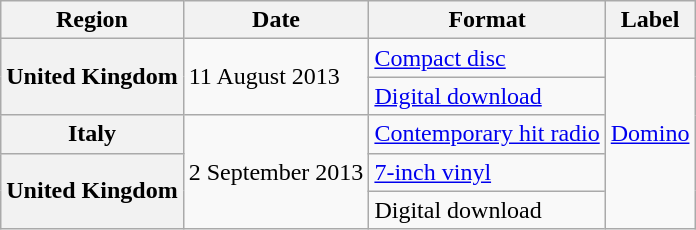<table class="wikitable plainrowheaders">
<tr>
<th scope="col">Region</th>
<th scope="col">Date</th>
<th scope="col">Format</th>
<th scope="col">Label</th>
</tr>
<tr>
<th scope="row" rowspan="2">United Kingdom</th>
<td rowspan="2">11 August 2013</td>
<td><a href='#'>Compact disc</a></td>
<td rowspan="5"><a href='#'>Domino</a></td>
</tr>
<tr>
<td><a href='#'>Digital download</a></td>
</tr>
<tr>
<th scope="row">Italy</th>
<td rowspan="3">2 September 2013</td>
<td><a href='#'>Contemporary hit radio</a></td>
</tr>
<tr>
<th scope="row" rowspan="2">United Kingdom</th>
<td><a href='#'>7-inch vinyl</a></td>
</tr>
<tr>
<td>Digital download </td>
</tr>
</table>
